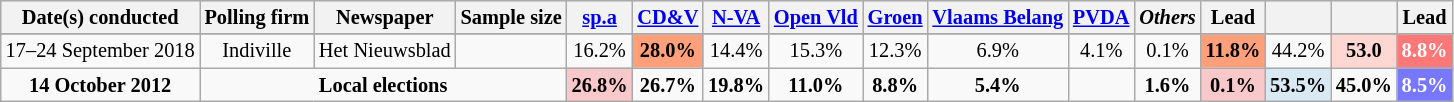<table class="wikitable sortable" style="text-align:center; font-size:85%; line-height:16px;">
<tr style="background-color:#E9E9E9">
<th rowspan="1">Date(s) conducted</th>
<th rowspan="1">Polling firm</th>
<th rowspan="1">Newspaper</th>
<th rowspan="1">Sample size</th>
<th><a href='#'><span>sp.a</span></a></th>
<th><a href='#'><span>CD&V</span></a></th>
<th><a href='#'><span>N-VA</span></a></th>
<th><a href='#'><span>Open Vld</span></a></th>
<th><a href='#'><span>Groen</span></a></th>
<th><a href='#'><span>Vlaams Belang</span></a></th>
<th><a href='#'><span>PVDA</span></a></th>
<th rowspan="1"><em>Others</em></th>
<th rowspan="1">Lead</th>
<th></th>
<th></th>
<th rowspan="1">Lead</th>
</tr>
<tr style="background:#EFEFEF; font-weight:bold;">
</tr>
<tr>
<td>17–24 September 2018</td>
<td>Indiville</td>
<td>Het Nieuwsblad </td>
<td></td>
<td>16.2%</td>
<td style="background:#FFA07A"><strong>28.0%</strong></td>
<td>14.4%</td>
<td>15.3%</td>
<td>12.3%</td>
<td>6.9%</td>
<td>4.1%</td>
<td>0.1%</td>
<td style="background:#FFA07A"><strong>11.8%</strong></td>
<td>44.2%</td>
<td style="background:#FFD7D2"><strong>53.0</strong></td>
<td style="background:#FF7777;color:white;"><strong>8.8%</strong></td>
</tr>
<tr>
<td><strong>14 October 2012</strong></td>
<td colspan="3"><strong>Local elections</strong></td>
<td style="background:#F9C8CA"><strong>26.8%</strong></td>
<td><strong>26.7%</strong></td>
<td><strong>19.8%</strong></td>
<td><strong>11.0%</strong></td>
<td><strong>8.8%</strong></td>
<td><strong>5.4%</strong></td>
<td></td>
<td><strong>1.6%</strong></td>
<td style="background:#F9C8CA"><strong>0.1%</strong></td>
<td style="background:#D9E9F4"><strong>53.5%</strong></td>
<td><strong>45.0%</strong></td>
<td style="background:#7777FF;color:white;"><strong>8.5%</strong></td>
</tr>
</table>
